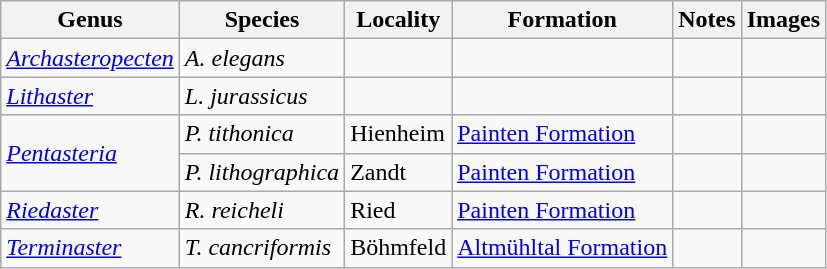<table class="wikitable">
<tr>
<th>Genus</th>
<th>Species</th>
<th>Locality</th>
<th>Formation</th>
<th>Notes</th>
<th>Images</th>
</tr>
<tr>
<td><em><a href='#'>Archasteropecten</a></em></td>
<td><em>A. elegans</em></td>
<td></td>
<td></td>
<td></td>
<td></td>
</tr>
<tr>
<td><em><a href='#'>Lithaster</a></em></td>
<td><em>L. jurassicus</em></td>
<td></td>
<td></td>
<td></td>
<td></td>
</tr>
<tr>
<td rowspan="2"><em><a href='#'>Pentasteria</a></em></td>
<td><em>P. tithonica</em></td>
<td>Hienheim</td>
<td><a href='#'>Painten Formation</a></td>
<td></td>
<td></td>
</tr>
<tr>
<td><em>P. lithographica</em></td>
<td>Zandt</td>
<td><a href='#'>Painten Formation</a></td>
<td></td>
<td></td>
</tr>
<tr>
<td><em><a href='#'>Riedaster</a></em></td>
<td><em>R. reicheli</em></td>
<td>Ried</td>
<td><a href='#'>Painten Formation</a></td>
<td></td>
<td></td>
</tr>
<tr>
<td><em><a href='#'>Terminaster</a></em></td>
<td><em>T. cancriformis</em></td>
<td>Böhmfeld</td>
<td><a href='#'>Altmühltal Formation</a></td>
<td></td>
<td></td>
</tr>
</table>
